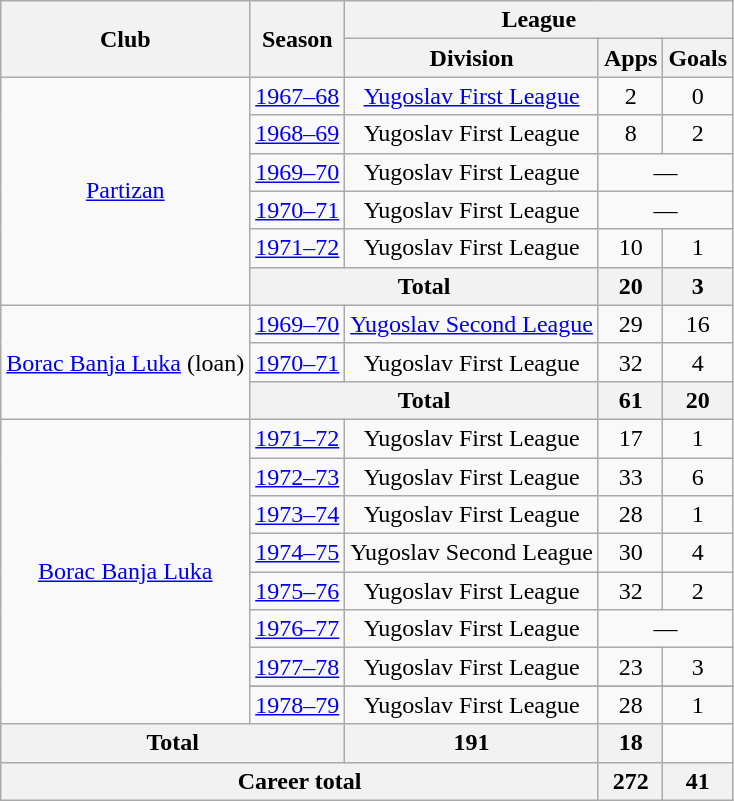<table class="wikitable" style="text-align:center">
<tr>
<th rowspan="2">Club</th>
<th rowspan="2">Season</th>
<th colspan="3">League</th>
</tr>
<tr>
<th>Division</th>
<th>Apps</th>
<th>Goals</th>
</tr>
<tr>
<td rowspan="6"><a href='#'>Partizan</a></td>
<td><a href='#'>1967–68</a></td>
<td><a href='#'>Yugoslav First League</a></td>
<td>2</td>
<td>0</td>
</tr>
<tr>
<td><a href='#'>1968–69</a></td>
<td>Yugoslav First League</td>
<td>8</td>
<td>2</td>
</tr>
<tr>
<td><a href='#'>1969–70</a></td>
<td>Yugoslav First League</td>
<td colspan="2">—</td>
</tr>
<tr>
<td><a href='#'>1970–71</a></td>
<td>Yugoslav First League</td>
<td colspan="2">—</td>
</tr>
<tr>
<td><a href='#'>1971–72</a></td>
<td>Yugoslav First League</td>
<td>10</td>
<td>1</td>
</tr>
<tr>
<th colspan="2">Total</th>
<th>20</th>
<th>3</th>
</tr>
<tr>
<td rowspan="3"><a href='#'>Borac Banja Luka</a> (loan)</td>
<td><a href='#'>1969–70</a></td>
<td><a href='#'>Yugoslav Second League</a></td>
<td>29</td>
<td>16</td>
</tr>
<tr>
<td><a href='#'>1970–71</a></td>
<td>Yugoslav First League</td>
<td>32</td>
<td>4</td>
</tr>
<tr>
<th colspan="2">Total</th>
<th>61</th>
<th>20</th>
</tr>
<tr>
<td rowspan="9"><a href='#'>Borac Banja Luka</a></td>
<td><a href='#'>1971–72</a></td>
<td>Yugoslav First League</td>
<td>17</td>
<td>1</td>
</tr>
<tr>
<td><a href='#'>1972–73</a></td>
<td>Yugoslav First League</td>
<td>33</td>
<td>6</td>
</tr>
<tr>
<td><a href='#'>1973–74</a></td>
<td>Yugoslav First League</td>
<td>28</td>
<td>1</td>
</tr>
<tr>
<td><a href='#'>1974–75</a></td>
<td>Yugoslav Second League</td>
<td>30</td>
<td>4</td>
</tr>
<tr>
<td><a href='#'>1975–76</a></td>
<td>Yugoslav First League</td>
<td>32</td>
<td>2</td>
</tr>
<tr>
<td><a href='#'>1976–77</a></td>
<td>Yugoslav First League</td>
<td colspan="2">—</td>
</tr>
<tr>
<td><a href='#'>1977–78</a></td>
<td>Yugoslav First League</td>
<td>23</td>
<td>3</td>
</tr>
<tr>
</tr>
<tr>
<td><a href='#'>1978–79</a></td>
<td>Yugoslav First League</td>
<td>28</td>
<td>1</td>
</tr>
<tr>
<th colspan="2">Total</th>
<th>191</th>
<th>18</th>
</tr>
<tr>
<th colspan="3">Career total</th>
<th>272</th>
<th>41</th>
</tr>
</table>
